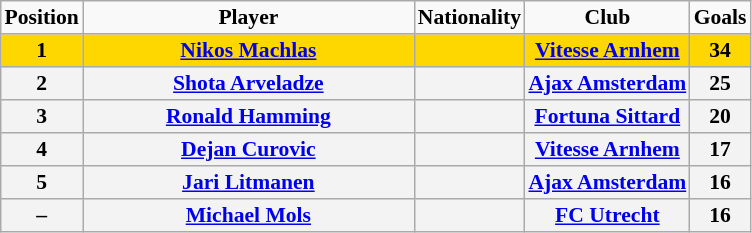<table border="2" cellpadding="2" cellspacing="0" style="margin: 0; background: #f9f9f9; border: 1px #aaa solid; border-collapse: collapse; font-size: 90%;">
<tr>
<th>Position</th>
<th style="width: 15em">Player</th>
<th>Nationality</th>
<th>Club</th>
<th>Goals</th>
</tr>
<tr>
<th bgcolor="gold">1</th>
<th bgcolor="gold"><a href='#'>Nikos Machlas</a></th>
<th bgcolor="gold"></th>
<th bgcolor="gold"><a href='#'>Vitesse Arnhem</a></th>
<th bgcolor="gold">34</th>
</tr>
<tr>
<th bgcolor="F3F3F3">2</th>
<th bgcolor="F3F3F3"><a href='#'>Shota Arveladze</a></th>
<th bgcolor="F3F3F3"></th>
<th bgcolor="F3F3F3"><a href='#'>Ajax Amsterdam</a></th>
<th bgcolor="F3F3F3">25</th>
</tr>
<tr>
<th bgcolor="F3F3F3">3</th>
<th bgcolor="F3F3F3"><a href='#'>Ronald Hamming</a></th>
<th bgcolor="F3F3F3"></th>
<th bgcolor="F3F3F3"><a href='#'>Fortuna Sittard</a></th>
<th bgcolor="F3F3F3">20</th>
</tr>
<tr>
<th bgcolor="F3F3F3">4</th>
<th bgcolor="F3F3F3"><a href='#'>Dejan Curovic</a></th>
<th bgcolor="F3F3F3"></th>
<th bgcolor="F3F3F3"><a href='#'>Vitesse Arnhem</a></th>
<th bgcolor="F3F3F3">17</th>
</tr>
<tr>
<th bgcolor="F3F3F3">5</th>
<th bgcolor="F3F3F3"><a href='#'>Jari Litmanen</a></th>
<th bgcolor="F3F3F3"></th>
<th bgcolor="F3F3F3"><a href='#'>Ajax Amsterdam</a></th>
<th bgcolor="F3F3F3">16</th>
</tr>
<tr>
<th bgcolor="F3F3F3">–</th>
<th bgcolor="F3F3F3"><a href='#'>Michael Mols</a></th>
<th bgcolor="F3F3F3"></th>
<th bgcolor="F3F3F3"><a href='#'>FC Utrecht</a></th>
<th bgcolor="F3F3F3">16</th>
</tr>
</table>
